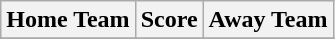<table class="wikitable" style="text-align: center">
<tr>
<th>Home Team</th>
<th>Score</th>
<th>Away Team</th>
</tr>
<tr>
</tr>
</table>
